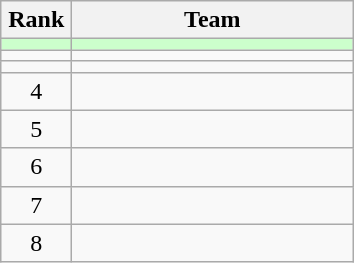<table class="wikitable" style="text-align: center;">
<tr>
<th width=40>Rank</th>
<th width=180>Team</th>
</tr>
<tr bgcolor=#ccffcc>
<td></td>
<td style="text-align:left;"></td>
</tr>
<tr>
<td></td>
<td style="text-align:left;"></td>
</tr>
<tr>
<td></td>
<td style="text-align:left;"></td>
</tr>
<tr>
<td>4</td>
<td style="text-align:left;"></td>
</tr>
<tr>
<td>5</td>
<td style="text-align:left;"></td>
</tr>
<tr>
<td>6</td>
<td style="text-align:left;"></td>
</tr>
<tr>
<td>7</td>
<td style="text-align:left;"></td>
</tr>
<tr>
<td>8</td>
<td style="text-align:left;"></td>
</tr>
</table>
